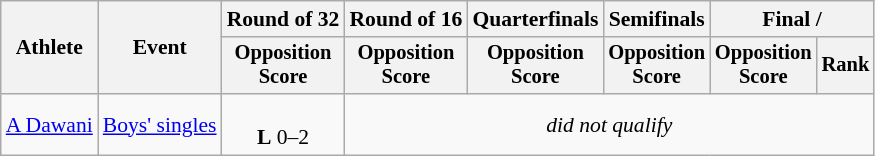<table class=wikitable style="font-size:90%">
<tr>
<th rowspan=2>Athlete</th>
<th rowspan=2>Event</th>
<th>Round of 32</th>
<th>Round of 16</th>
<th>Quarterfinals</th>
<th>Semifinals</th>
<th colspan=2>Final / </th>
</tr>
<tr style="font-size:95%">
<th>Opposition<br>Score</th>
<th>Opposition<br>Score</th>
<th>Opposition<br>Score</th>
<th>Opposition<br>Score</th>
<th>Opposition<br>Score</th>
<th>Rank</th>
</tr>
<tr align=center>
<td align=left><a href='#'>A Dawani</a></td>
<td><a href='#'>Boys' singles</a></td>
<td> <br> <strong>L</strong> 0–2</td>
<td Colspan=5><em>did not qualify</em></td>
</tr>
</table>
